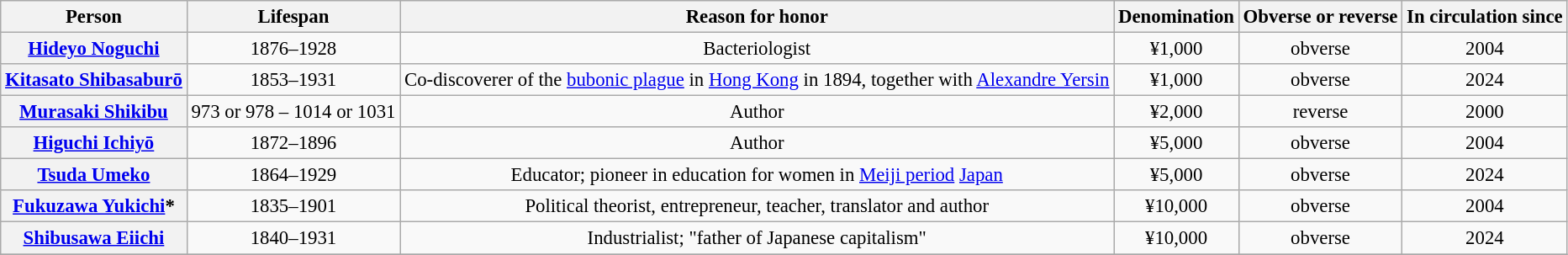<table class="wikitable" style="font-size: 95%; text-align:center;">
<tr>
<th>Person</th>
<th>Lifespan</th>
<th>Reason for honor</th>
<th>Denomination</th>
<th>Obverse or reverse</th>
<th>In circulation since</th>
</tr>
<tr>
<th><a href='#'>Hideyo Noguchi</a></th>
<td>1876–1928</td>
<td>Bacteriologist</td>
<td>¥1,000</td>
<td>obverse</td>
<td>2004</td>
</tr>
<tr>
<th><a href='#'>Kitasato Shibasaburō</a></th>
<td>1853–1931</td>
<td>Co-discoverer of the <a href='#'>bubonic plague</a> in <a href='#'>Hong Kong</a> in 1894, together with <a href='#'>Alexandre Yersin</a></td>
<td>¥1,000</td>
<td>obverse</td>
<td>2024</td>
</tr>
<tr>
<th><a href='#'>Murasaki Shikibu</a></th>
<td>973 or 978 – 1014 or 1031</td>
<td>Author</td>
<td>¥2,000</td>
<td>reverse</td>
<td>2000</td>
</tr>
<tr>
<th><a href='#'>Higuchi Ichiyō</a></th>
<td>1872–1896</td>
<td>Author</td>
<td>¥5,000</td>
<td>obverse</td>
<td>2004</td>
</tr>
<tr>
<th><a href='#'>Tsuda Umeko</a></th>
<td>1864–1929</td>
<td>Educator; pioneer in education for women in <a href='#'>Meiji period</a> <a href='#'>Japan</a></td>
<td>¥5,000</td>
<td>obverse</td>
<td>2024</td>
</tr>
<tr>
<th><a href='#'>Fukuzawa Yukichi</a>*</th>
<td>1835–1901</td>
<td>Political theorist, entrepreneur, teacher, translator and author</td>
<td>¥10,000</td>
<td>obverse</td>
<td>2004</td>
</tr>
<tr>
<th><a href='#'>Shibusawa Eiichi</a></th>
<td>1840–1931</td>
<td>Industrialist; "father of Japanese capitalism"</td>
<td>¥10,000</td>
<td>obverse</td>
<td>2024</td>
</tr>
<tr>
</tr>
</table>
